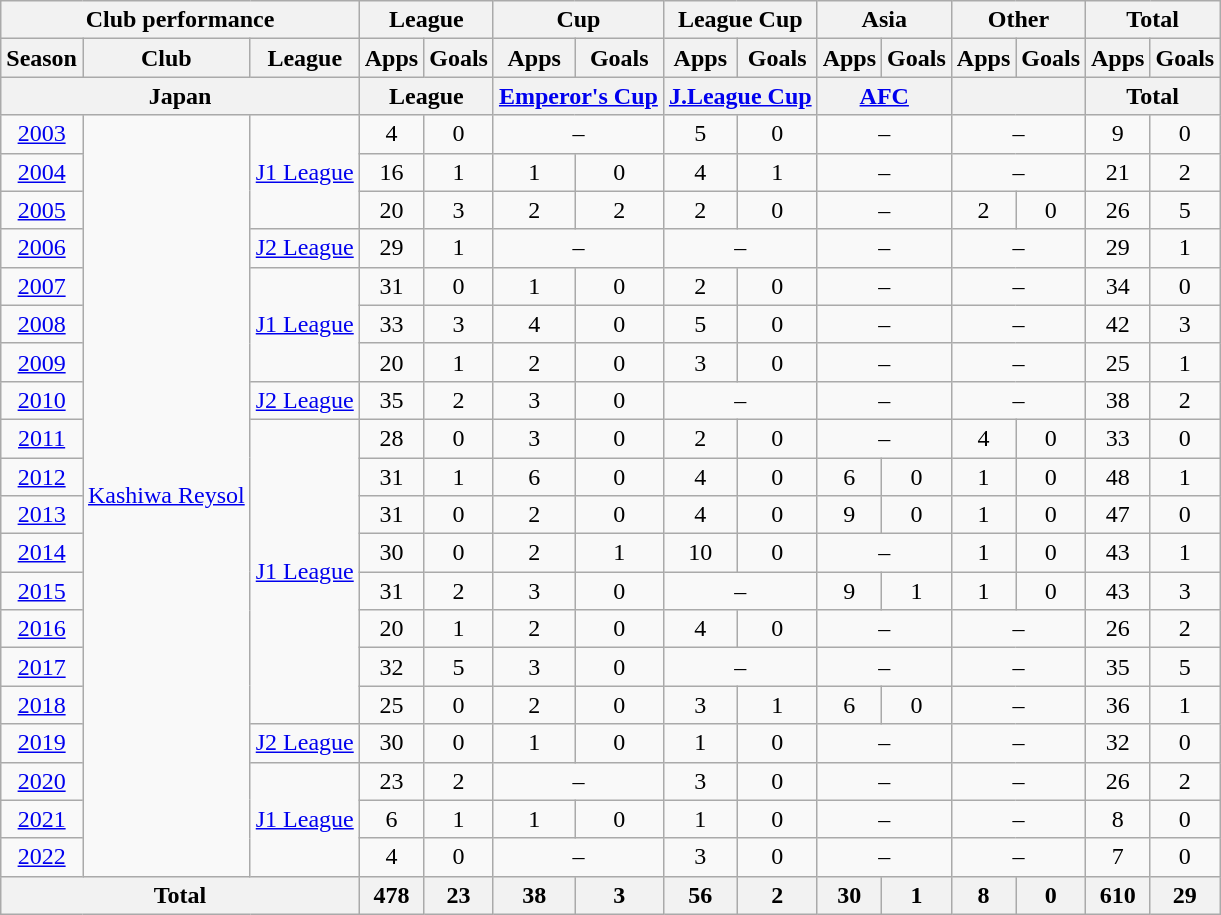<table class="wikitable" style="text-align:center;">
<tr>
<th colspan=3>Club performance</th>
<th colspan=2>League</th>
<th colspan=2>Cup</th>
<th colspan=2>League Cup</th>
<th colspan=2>Asia</th>
<th colspan="2">Other</th>
<th colspan=2>Total</th>
</tr>
<tr>
<th>Season</th>
<th>Club</th>
<th>League</th>
<th>Apps</th>
<th>Goals</th>
<th>Apps</th>
<th>Goals</th>
<th>Apps</th>
<th>Goals</th>
<th>Apps</th>
<th>Goals</th>
<th>Apps</th>
<th>Goals</th>
<th>Apps</th>
<th>Goals</th>
</tr>
<tr>
<th colspan=3>Japan</th>
<th colspan=2>League</th>
<th colspan=2><a href='#'>Emperor's Cup</a></th>
<th colspan=2><a href='#'>J.League Cup</a></th>
<th colspan=2><a href='#'>AFC</a></th>
<th colspan="2"></th>
<th colspan=2>Total</th>
</tr>
<tr>
<td><a href='#'>2003</a></td>
<td rowspan="20"><a href='#'>Kashiwa Reysol</a></td>
<td rowspan="3"><a href='#'>J1 League</a></td>
<td>4</td>
<td>0</td>
<td colspan="2">–</td>
<td>5</td>
<td>0</td>
<td colspan="2">–</td>
<td colspan="2">–</td>
<td>9</td>
<td>0</td>
</tr>
<tr>
<td><a href='#'>2004</a></td>
<td>16</td>
<td>1</td>
<td>1</td>
<td>0</td>
<td>4</td>
<td>1</td>
<td colspan="2">–</td>
<td colspan="2">–</td>
<td>21</td>
<td>2</td>
</tr>
<tr>
<td><a href='#'>2005</a></td>
<td>20</td>
<td>3</td>
<td>2</td>
<td>2</td>
<td>2</td>
<td>0</td>
<td colspan="2">–</td>
<td>2</td>
<td>0</td>
<td>26</td>
<td>5</td>
</tr>
<tr>
<td><a href='#'>2006</a></td>
<td><a href='#'>J2 League</a></td>
<td>29</td>
<td>1</td>
<td colspan="2">–</td>
<td colspan="2">–</td>
<td colspan="2">–</td>
<td colspan="2">–</td>
<td>29</td>
<td>1</td>
</tr>
<tr>
<td><a href='#'>2007</a></td>
<td rowspan="3"><a href='#'>J1 League</a></td>
<td>31</td>
<td>0</td>
<td>1</td>
<td>0</td>
<td>2</td>
<td>0</td>
<td colspan="2">–</td>
<td colspan="2">–</td>
<td>34</td>
<td>0</td>
</tr>
<tr>
<td><a href='#'>2008</a></td>
<td>33</td>
<td>3</td>
<td>4</td>
<td>0</td>
<td>5</td>
<td>0</td>
<td colspan="2">–</td>
<td colspan="2">–</td>
<td>42</td>
<td>3</td>
</tr>
<tr>
<td><a href='#'>2009</a></td>
<td>20</td>
<td>1</td>
<td>2</td>
<td>0</td>
<td>3</td>
<td>0</td>
<td colspan="2">–</td>
<td colspan="2">–</td>
<td>25</td>
<td>1</td>
</tr>
<tr>
<td><a href='#'>2010</a></td>
<td><a href='#'>J2 League</a></td>
<td>35</td>
<td>2</td>
<td>3</td>
<td>0</td>
<td colspan="2">–</td>
<td colspan="2">–</td>
<td colspan="2">–</td>
<td>38</td>
<td>2</td>
</tr>
<tr>
<td><a href='#'>2011</a></td>
<td rowspan="8"><a href='#'>J1 League</a></td>
<td>28</td>
<td>0</td>
<td>3</td>
<td>0</td>
<td>2</td>
<td>0</td>
<td colspan="2">–</td>
<td>4</td>
<td>0</td>
<td>33</td>
<td>0</td>
</tr>
<tr>
<td><a href='#'>2012</a></td>
<td>31</td>
<td>1</td>
<td>6</td>
<td>0</td>
<td>4</td>
<td>0</td>
<td>6</td>
<td>0</td>
<td>1</td>
<td>0</td>
<td>48</td>
<td>1</td>
</tr>
<tr>
<td><a href='#'>2013</a></td>
<td>31</td>
<td>0</td>
<td>2</td>
<td>0</td>
<td>4</td>
<td>0</td>
<td>9</td>
<td>0</td>
<td>1</td>
<td>0</td>
<td>47</td>
<td>0</td>
</tr>
<tr>
<td><a href='#'>2014</a></td>
<td>30</td>
<td>0</td>
<td>2</td>
<td>1</td>
<td>10</td>
<td>0</td>
<td colspan="2">–</td>
<td>1</td>
<td>0</td>
<td>43</td>
<td>1</td>
</tr>
<tr>
<td><a href='#'>2015</a></td>
<td>31</td>
<td>2</td>
<td>3</td>
<td>0</td>
<td colspan="2">–</td>
<td>9</td>
<td>1</td>
<td>1</td>
<td>0</td>
<td>43</td>
<td>3</td>
</tr>
<tr>
<td><a href='#'>2016</a></td>
<td>20</td>
<td>1</td>
<td>2</td>
<td>0</td>
<td>4</td>
<td>0</td>
<td colspan="2">–</td>
<td colspan="2">–</td>
<td>26</td>
<td>2</td>
</tr>
<tr>
<td><a href='#'>2017</a></td>
<td>32</td>
<td>5</td>
<td>3</td>
<td>0</td>
<td colspan="2">–</td>
<td colspan="2">–</td>
<td colspan="2">–</td>
<td>35</td>
<td>5</td>
</tr>
<tr>
<td><a href='#'>2018</a></td>
<td>25</td>
<td>0</td>
<td>2</td>
<td>0</td>
<td>3</td>
<td>1</td>
<td>6</td>
<td>0</td>
<td colspan="2">–</td>
<td>36</td>
<td>1</td>
</tr>
<tr>
<td><a href='#'>2019</a></td>
<td><a href='#'>J2 League</a></td>
<td>30</td>
<td>0</td>
<td>1</td>
<td>0</td>
<td>1</td>
<td>0</td>
<td colspan="2">–</td>
<td colspan="2">–</td>
<td>32</td>
<td>0</td>
</tr>
<tr>
<td><a href='#'>2020</a></td>
<td rowspan="3"><a href='#'>J1 League</a></td>
<td>23</td>
<td>2</td>
<td colspan="2">–</td>
<td>3</td>
<td>0</td>
<td colspan="2">–</td>
<td colspan="2">–</td>
<td>26</td>
<td>2</td>
</tr>
<tr>
<td><a href='#'>2021</a></td>
<td>6</td>
<td>1</td>
<td>1</td>
<td>0</td>
<td>1</td>
<td>0</td>
<td colspan="2">–</td>
<td colspan="2">–</td>
<td>8</td>
<td>0</td>
</tr>
<tr>
<td><a href='#'>2022</a></td>
<td>4</td>
<td>0</td>
<td colspan="2">–</td>
<td>3</td>
<td>0</td>
<td colspan="2">–</td>
<td colspan="2">–</td>
<td>7</td>
<td>0</td>
</tr>
<tr>
<th colspan="3">Total</th>
<th>478</th>
<th>23</th>
<th>38</th>
<th>3</th>
<th>56</th>
<th>2</th>
<th>30</th>
<th>1</th>
<th>8</th>
<th>0</th>
<th>610</th>
<th>29</th>
</tr>
</table>
